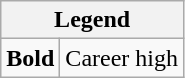<table class="wikitable mw-collapsible">
<tr>
<th colspan="2">Legend</th>
</tr>
<tr>
<td><strong>Bold</strong></td>
<td>Career high</td>
</tr>
</table>
